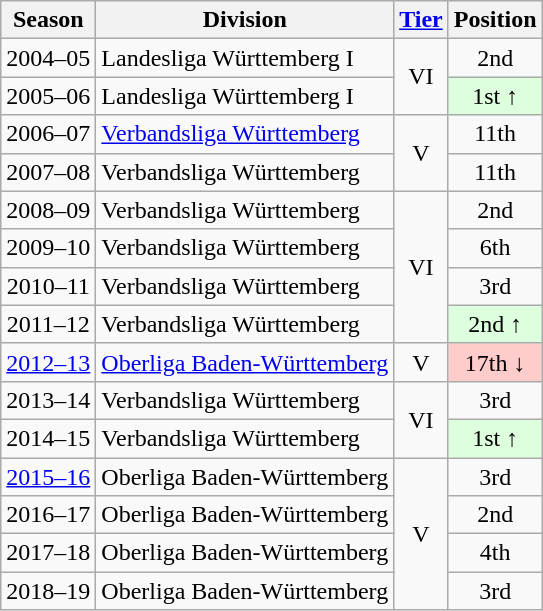<table class="wikitable">
<tr>
<th>Season</th>
<th>Division</th>
<th><a href='#'>Tier</a></th>
<th>Position</th>
</tr>
<tr align="center">
<td>2004–05</td>
<td align="left">Landesliga Württemberg I</td>
<td rowspan=2>VI</td>
<td>2nd</td>
</tr>
<tr align="center">
<td>2005–06</td>
<td align="left">Landesliga Württemberg I</td>
<td style="background:#ddffdd">1st ↑</td>
</tr>
<tr align="center">
<td>2006–07</td>
<td align="left"><a href='#'>Verbandsliga Württemberg</a></td>
<td rowspan=2>V</td>
<td>11th</td>
</tr>
<tr align="center">
<td>2007–08</td>
<td align="left">Verbandsliga Württemberg</td>
<td>11th</td>
</tr>
<tr align="center">
<td>2008–09</td>
<td align="left">Verbandsliga Württemberg</td>
<td rowspan=4>VI</td>
<td>2nd</td>
</tr>
<tr align="center">
<td>2009–10</td>
<td align="left">Verbandsliga Württemberg</td>
<td>6th</td>
</tr>
<tr align="center">
<td>2010–11</td>
<td align="left">Verbandsliga Württemberg</td>
<td>3rd</td>
</tr>
<tr align="center">
<td>2011–12</td>
<td align="left">Verbandsliga Württemberg</td>
<td style="background:#ddffdd">2nd ↑</td>
</tr>
<tr align="center">
<td><a href='#'>2012–13</a></td>
<td align="left"><a href='#'>Oberliga Baden-Württemberg</a></td>
<td>V</td>
<td style="background:#ffcccc">17th ↓</td>
</tr>
<tr align="center">
<td>2013–14</td>
<td align="left">Verbandsliga Württemberg</td>
<td rowspan=2>VI</td>
<td>3rd</td>
</tr>
<tr align="center">
<td>2014–15</td>
<td align="left">Verbandsliga Württemberg</td>
<td style="background:#ddffdd">1st ↑</td>
</tr>
<tr align="center">
<td><a href='#'>2015–16</a></td>
<td align="left">Oberliga Baden-Württemberg</td>
<td rowspan=4>V</td>
<td>3rd</td>
</tr>
<tr align="center">
<td>2016–17</td>
<td align="left">Oberliga Baden-Württemberg</td>
<td>2nd</td>
</tr>
<tr align="center">
<td>2017–18</td>
<td align="left">Oberliga Baden-Württemberg</td>
<td>4th</td>
</tr>
<tr align="center">
<td>2018–19</td>
<td align="left">Oberliga Baden-Württemberg</td>
<td>3rd</td>
</tr>
</table>
